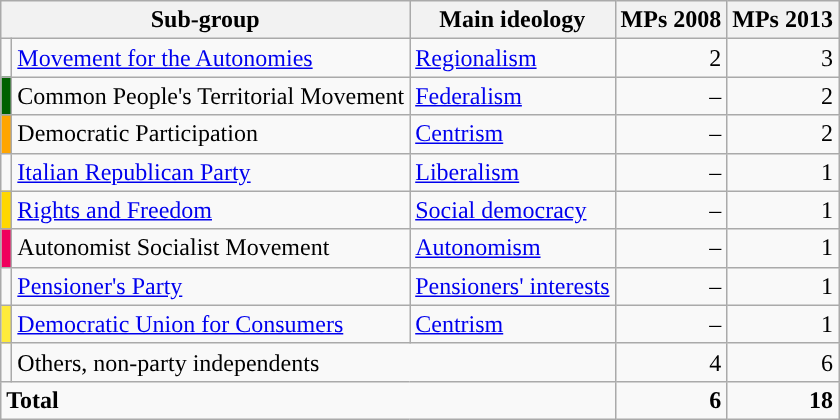<table class="wikitable" style="font-size:100%">
<tr>
<th colspan=2>Sub-group</th>
<th>Main ideology</th>
<th>MPs 2008</th>
<th>MPs 2013</th>
</tr>
<tr>
<td></td>
<td><a href='#'>Movement for the Autonomies</a></td>
<td><a href='#'>Regionalism</a></td>
<td align=right>2</td>
<td align=right>3</td>
</tr>
<tr>
<td bgcolor="#006000"></td>
<td>Common People's Territorial Movement</td>
<td><a href='#'>Federalism</a></td>
<td align=right>–</td>
<td align=right>2</td>
</tr>
<tr>
<td bgcolor="orange"></td>
<td>Democratic Participation</td>
<td><a href='#'>Centrism</a></td>
<td align=right>–</td>
<td align=right>2</td>
</tr>
<tr>
<td></td>
<td><a href='#'>Italian Republican Party</a></td>
<td><a href='#'>Liberalism</a></td>
<td align=right>–</td>
<td align=right>1</td>
</tr>
<tr>
<td bgcolor="gold"></td>
<td><a href='#'>Rights and Freedom</a></td>
<td><a href='#'>Social democracy</a></td>
<td align=right>–</td>
<td align=right>1</td>
</tr>
<tr>
<td bgcolor="#F0005D"></td>
<td>Autonomist Socialist Movement</td>
<td><a href='#'>Autonomism</a></td>
<td align=right>–</td>
<td align=right>1</td>
</tr>
<tr>
<td></td>
<td><a href='#'>Pensioner's Party</a></td>
<td><a href='#'>Pensioners' interests</a></td>
<td align=right>–</td>
<td align=right>1</td>
</tr>
<tr>
<td bgcolor="#FFEB3B"></td>
<td><a href='#'>Democratic Union for Consumers</a></td>
<td><a href='#'>Centrism</a></td>
<td align=right>–</td>
<td align=right>1</td>
</tr>
<tr>
<td></td>
<td colspan=2>Others, non-party independents</td>
<td align=right>4</td>
<td align=right>6</td>
</tr>
<tr>
<td colspan=3><strong>Total</strong></td>
<td align=right><strong>6</strong></td>
<td align=right><strong>18</strong></td>
</tr>
</table>
